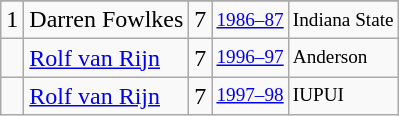<table class="wikitable">
<tr>
</tr>
<tr>
<td>1</td>
<td>Darren Fowlkes</td>
<td>7</td>
<td style="font-size:80%;"><a href='#'>1986–87</a></td>
<td style="font-size:80%;">Indiana State</td>
</tr>
<tr>
<td></td>
<td><a href='#'>Rolf van Rijn</a></td>
<td>7</td>
<td style="font-size:80%;"><a href='#'>1996–97</a></td>
<td style="font-size:80%;">Anderson</td>
</tr>
<tr>
<td></td>
<td><a href='#'>Rolf van Rijn</a></td>
<td>7</td>
<td style="font-size:80%;"><a href='#'>1997–98</a></td>
<td style="font-size:80%;">IUPUI</td>
</tr>
</table>
